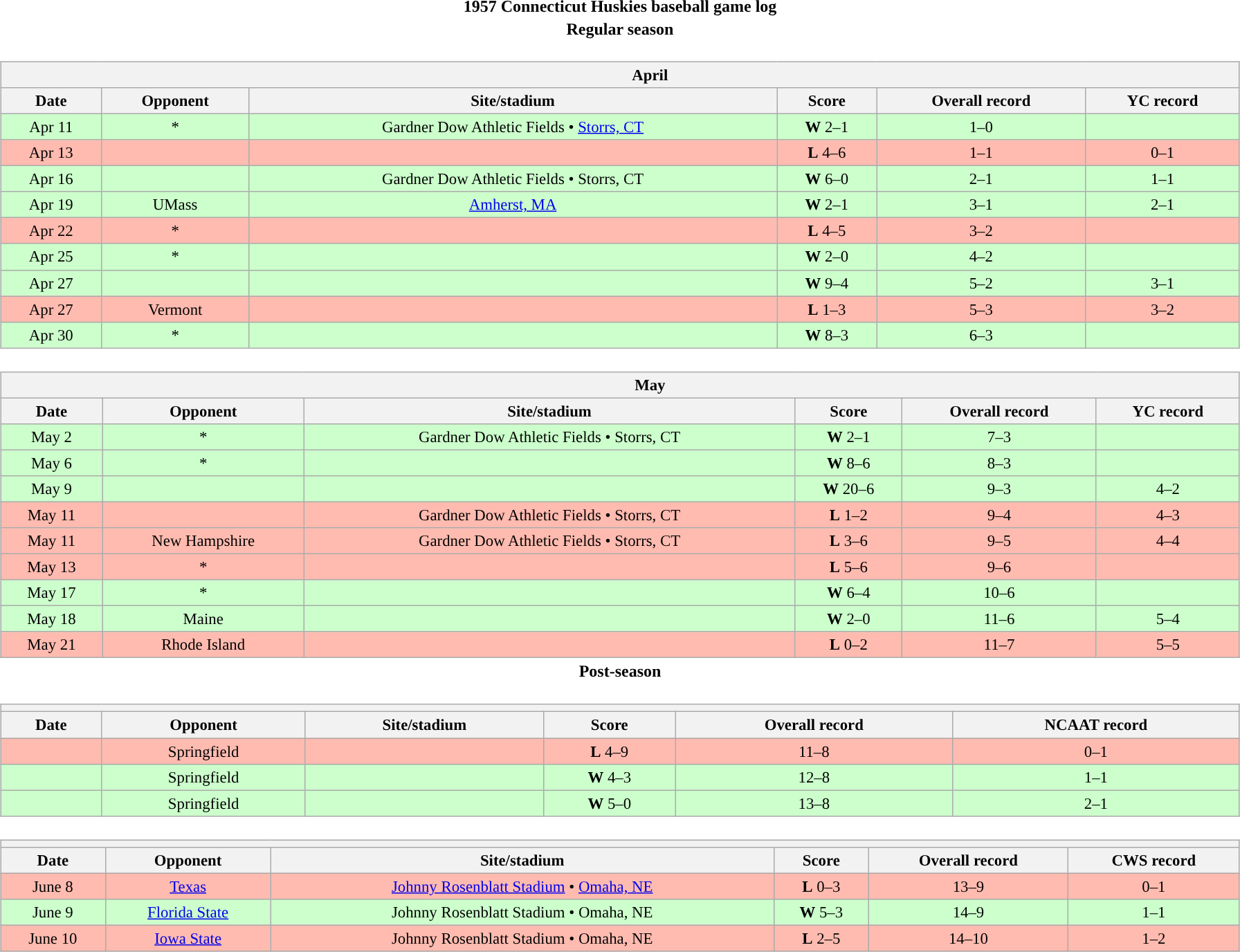<table class="toccolours" width=95% style="clear:both; margin:1.5em auto; text-align:center;">
<tr>
<th colspan=2>1957 Connecticut Huskies baseball game log</th>
</tr>
<tr>
<th colspan=2>Regular season</th>
</tr>
<tr valign="top">
<td><br><table class="wikitable collapsible collapsed" style="margin:auto; width:100%; text-align:center; font-size:95%">
<tr>
<th colspan=12 style="padding-left:4em;">April</th>
</tr>
<tr>
<th>Date</th>
<th>Opponent</th>
<th>Site/stadium</th>
<th>Score</th>
<th>Overall record</th>
<th>YC record</th>
</tr>
<tr bgcolor=ccffcc>
<td>Apr 11</td>
<td>*</td>
<td>Gardner Dow Athletic Fields • <a href='#'>Storrs, CT</a></td>
<td><strong>W</strong> 2–1</td>
<td>1–0</td>
<td></td>
</tr>
<tr bgcolor=ffbbb>
<td>Apr 13</td>
<td></td>
<td></td>
<td><strong>L</strong> 4–6</td>
<td>1–1</td>
<td>0–1</td>
</tr>
<tr bgcolor=ccffcc>
<td>Apr 16</td>
<td></td>
<td>Gardner Dow Athletic Fields • Storrs, CT</td>
<td><strong>W</strong> 6–0</td>
<td>2–1</td>
<td>1–1</td>
</tr>
<tr bgcolor=ccffcc>
<td>Apr 19</td>
<td>UMass</td>
<td><a href='#'>Amherst, MA</a></td>
<td><strong>W</strong> 2–1</td>
<td>3–1</td>
<td>2–1</td>
</tr>
<tr bgcolor=ffbbb>
<td>Apr 22</td>
<td>*</td>
<td></td>
<td><strong>L</strong> 4–5</td>
<td>3–2</td>
<td></td>
</tr>
<tr bgcolor=ccffcc>
<td>Apr 25</td>
<td>*</td>
<td></td>
<td><strong>W</strong> 2–0</td>
<td>4–2</td>
<td></td>
</tr>
<tr bgcolor=ccffcc>
<td>Apr 27</td>
<td></td>
<td></td>
<td><strong>W</strong> 9–4</td>
<td>5–2</td>
<td>3–1</td>
</tr>
<tr bgcolor=ffbbb>
<td>Apr 27</td>
<td>Vermont</td>
<td></td>
<td><strong>L</strong> 1–3</td>
<td>5–3</td>
<td>3–2</td>
</tr>
<tr bgcolor=ccffcc>
<td>Apr 30</td>
<td>*</td>
<td></td>
<td><strong>W</strong> 8–3</td>
<td>6–3</td>
<td></td>
</tr>
</table>
</td>
</tr>
<tr>
<td><br><table class="wikitable collapsible collapsed" style="margin:auto; width:100%; text-align:center; font-size:95%">
<tr>
<th colspan=12 style="padding-left:4em;">May</th>
</tr>
<tr>
<th>Date</th>
<th>Opponent</th>
<th>Site/stadium</th>
<th>Score</th>
<th>Overall record</th>
<th>YC record</th>
</tr>
<tr bgcolor=ccffcc>
<td>May 2</td>
<td>*</td>
<td>Gardner Dow Athletic Fields • Storrs, CT</td>
<td><strong>W</strong> 2–1</td>
<td>7–3</td>
<td></td>
</tr>
<tr bgcolor=ccffcc>
<td>May 6</td>
<td>*</td>
<td></td>
<td><strong>W</strong> 8–6</td>
<td>8–3</td>
<td></td>
</tr>
<tr bgcolor=ccffcc>
<td>May 9</td>
<td></td>
<td></td>
<td><strong>W</strong> 20–6</td>
<td>9–3</td>
<td>4–2</td>
</tr>
<tr bgcolor=ffbbb>
<td>May 11</td>
<td></td>
<td>Gardner Dow Athletic Fields • Storrs, CT</td>
<td><strong>L</strong> 1–2</td>
<td>9–4</td>
<td>4–3</td>
</tr>
<tr bgcolor=ffbbb>
<td>May 11</td>
<td>New Hampshire</td>
<td>Gardner Dow Athletic Fields • Storrs, CT</td>
<td><strong>L</strong> 3–6</td>
<td>9–5</td>
<td>4–4</td>
</tr>
<tr bgcolor=ffbbb>
<td>May 13</td>
<td>*</td>
<td></td>
<td><strong>L</strong> 5–6</td>
<td>9–6</td>
<td></td>
</tr>
<tr bgcolor=ccffcc>
<td>May 17</td>
<td>*</td>
<td></td>
<td><strong>W</strong> 6–4</td>
<td>10–6</td>
<td></td>
</tr>
<tr bgcolor=ccffcc>
<td>May 18</td>
<td>Maine</td>
<td></td>
<td><strong>W</strong> 2–0</td>
<td>11–6</td>
<td>5–4</td>
</tr>
<tr bgcolor=ffbbb>
<td>May 21</td>
<td>Rhode Island</td>
<td></td>
<td><strong>L</strong> 0–2</td>
<td>11–7</td>
<td>5–5</td>
</tr>
</table>
</td>
</tr>
<tr>
<th colspan=2>Post-season</th>
</tr>
<tr>
<td><br><table class="wikitable collapsible collapsed" style="margin:auto; width:100%; text-align:center; font-size:95%">
<tr>
<th colspan=12 style="padding-left:4em;"><a href='#'></a></th>
</tr>
<tr>
<th>Date</th>
<th>Opponent</th>
<th>Site/stadium</th>
<th>Score</th>
<th>Overall record</th>
<th>NCAAT record</th>
</tr>
<tr bgcolor=ffbbb>
<td></td>
<td>Springfield</td>
<td></td>
<td><strong>L</strong> 4–9</td>
<td>11–8</td>
<td>0–1</td>
</tr>
<tr bgcolor=ccffcc>
<td></td>
<td>Springfield</td>
<td></td>
<td><strong>W</strong> 4–3</td>
<td>12–8</td>
<td>1–1</td>
</tr>
<tr bgcolor=ccffcc>
<td></td>
<td>Springfield</td>
<td></td>
<td><strong>W</strong> 5–0</td>
<td>13–8</td>
<td>2–1</td>
</tr>
</table>
</td>
</tr>
<tr>
<td><br><table class="wikitable collapsible collapsed" style="margin:auto; width:100%; text-align:center; font-size:95%">
<tr>
<th colspan=12 style="padding-left:4em;"><a href='#'></a></th>
</tr>
<tr>
<th>Date</th>
<th>Opponent</th>
<th>Site/stadium</th>
<th>Score</th>
<th>Overall record</th>
<th>CWS record</th>
</tr>
<tr bgcolor=ffbbb>
<td>June 8</td>
<td><a href='#'>Texas</a></td>
<td><a href='#'>Johnny Rosenblatt Stadium</a> • <a href='#'>Omaha, NE</a></td>
<td><strong>L</strong> 0–3</td>
<td>13–9</td>
<td>0–1</td>
</tr>
<tr bgcolor=ccffcc>
<td>June 9</td>
<td><a href='#'>Florida State</a></td>
<td>Johnny Rosenblatt Stadium • Omaha, NE</td>
<td><strong>W</strong> 5–3</td>
<td>14–9</td>
<td>1–1</td>
</tr>
<tr bgcolor=ffbbb>
<td>June 10</td>
<td><a href='#'>Iowa State</a></td>
<td>Johnny Rosenblatt Stadium • Omaha, NE</td>
<td><strong>L</strong> 2–5</td>
<td>14–10</td>
<td>1–2</td>
</tr>
</table>
</td>
</tr>
</table>
